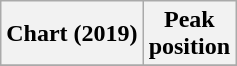<table class="wikitable plainrowheaders" style="text-align=centre">
<tr>
<th scope=col>Chart (2019)</th>
<th scope=col>Peak<br>position</th>
</tr>
<tr>
</tr>
</table>
